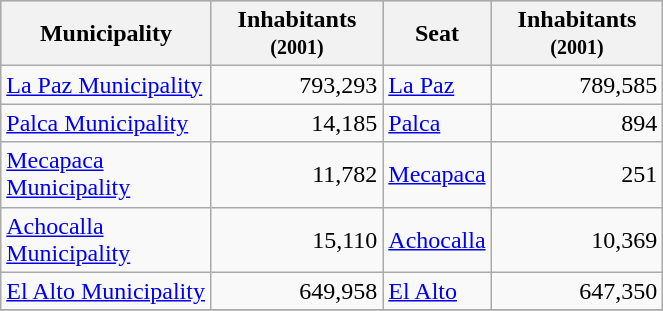<table class="wikitable" style="width:35%;">
<tr bgcolor=silver>
<th><strong>Municipality</strong></th>
<th><strong>Inhabitants <small> (2001)</small> </strong></th>
<th><strong>Seat</strong></th>
<th><strong>Inhabitants <small> (2001)</small> </strong></th>
</tr>
<tr>
<td><a href='#'>La Paz Municipality</a></td>
<td align="right">793,293</td>
<td><a href='#'>La Paz</a></td>
<td align="right">789,585</td>
</tr>
<tr>
<td><a href='#'>Palca Municipality</a></td>
<td align="right">14,185</td>
<td><a href='#'>Palca</a></td>
<td align="right">894</td>
</tr>
<tr>
<td><a href='#'>Mecapaca Municipality</a></td>
<td align="right">11,782</td>
<td><a href='#'>Mecapaca</a></td>
<td align="right">251</td>
</tr>
<tr>
<td><a href='#'>Achocalla Municipality</a></td>
<td align="right">15,110</td>
<td><a href='#'>Achocalla</a></td>
<td align="right">10,369</td>
</tr>
<tr>
<td><a href='#'>El Alto Municipality</a></td>
<td align="right">649,958</td>
<td><a href='#'>El Alto</a></td>
<td align="right">647,350</td>
</tr>
<tr>
</tr>
</table>
